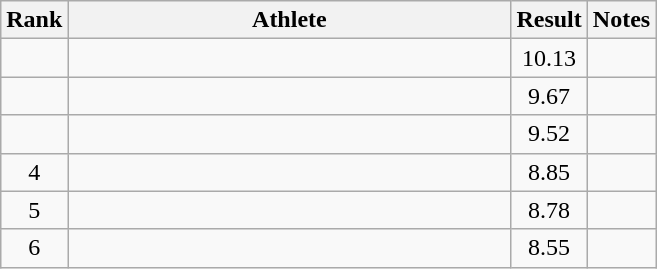<table class="wikitable" style="text-align:center">
<tr>
<th>Rank</th>
<th Style="width:18em">Athlete</th>
<th>Result</th>
<th>Notes</th>
</tr>
<tr>
<td></td>
<td style="text-align:left"></td>
<td>10.13</td>
<td></td>
</tr>
<tr>
<td></td>
<td style="text-align:left"></td>
<td>9.67</td>
<td></td>
</tr>
<tr>
<td></td>
<td style="text-align:left"></td>
<td>9.52</td>
<td></td>
</tr>
<tr>
<td>4</td>
<td style="text-align:left"></td>
<td>8.85</td>
<td></td>
</tr>
<tr>
<td>5</td>
<td style="text-align:left"></td>
<td>8.78</td>
<td></td>
</tr>
<tr>
<td>6</td>
<td style="text-align:left"></td>
<td>8.55</td>
<td></td>
</tr>
</table>
